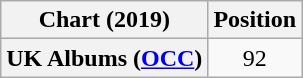<table class="wikitable plainrowheaders" style="text-align:center">
<tr>
<th scope="col">Chart (2019)</th>
<th scope="col">Position</th>
</tr>
<tr>
<th scope="row">UK Albums (<a href='#'>OCC</a>)</th>
<td>92</td>
</tr>
</table>
